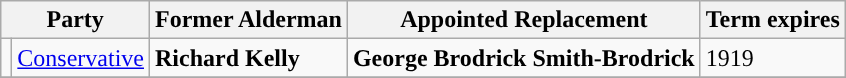<table class="wikitable">
<tr>
<th colspan="2">Party</th>
<th>Former Alderman</th>
<th>Appointed Replacement</th>
<th>Term expires</th>
</tr>
<tr>
<td style="background-color:"></td>
<td><a href='#'>Conservative</a></td>
<td><strong>Richard Kelly</strong></td>
<td><strong>George Brodrick Smith-Brodrick</strong></td>
<td>1919</td>
</tr>
<tr>
</tr>
</table>
